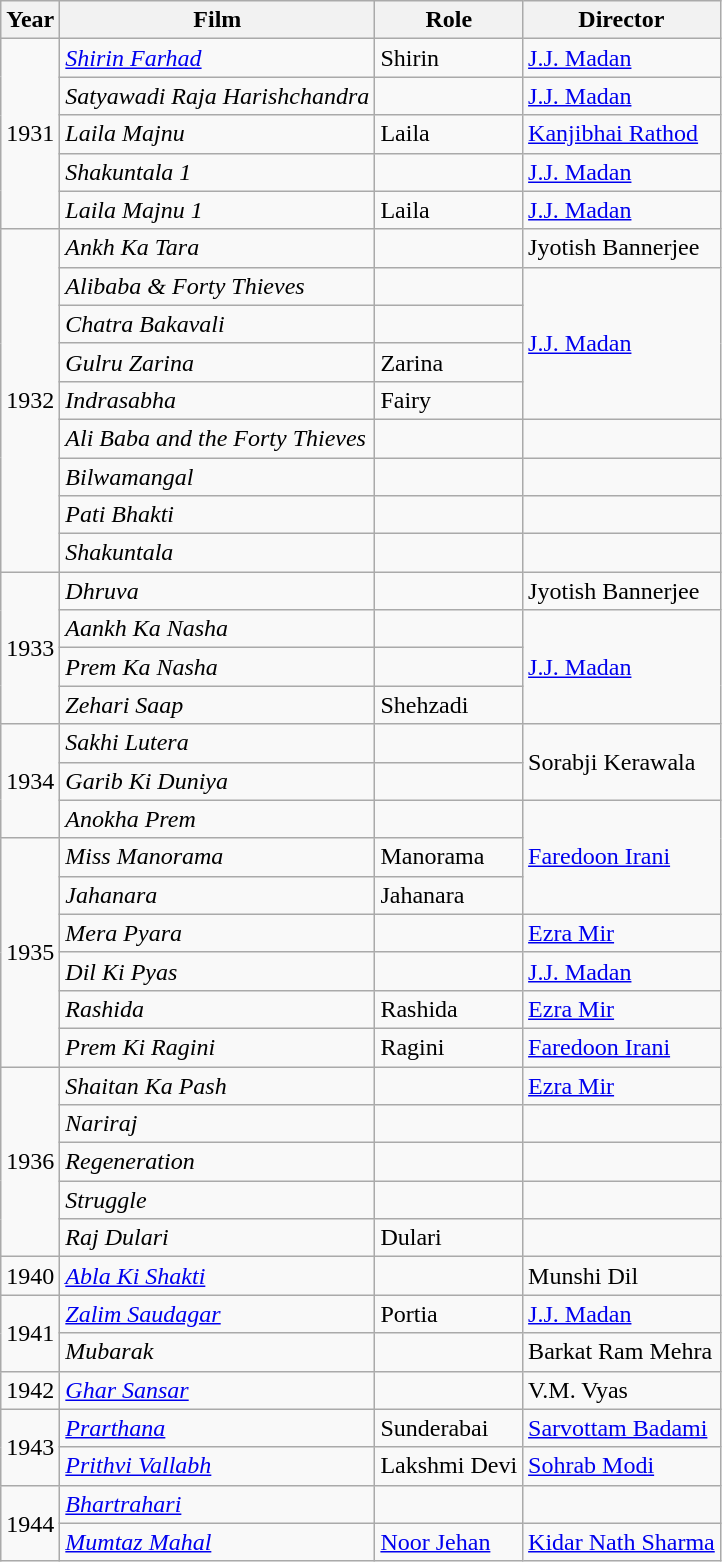<table class="wikitable sortable">
<tr>
<th>Year</th>
<th>Film</th>
<th>Role</th>
<th>Director</th>
</tr>
<tr>
<td rowspan="5">1931</td>
<td><em><a href='#'>Shirin Farhad</a></em></td>
<td>Shirin</td>
<td><a href='#'>J.J. Madan</a></td>
</tr>
<tr>
<td><em>Satyawadi Raja Harishchandra</em></td>
<td></td>
<td><a href='#'>J.J. Madan</a></td>
</tr>
<tr>
<td><em>Laila Majnu</em></td>
<td>Laila</td>
<td><a href='#'>Kanjibhai Rathod</a></td>
</tr>
<tr>
<td><em>Shakuntala 1</em></td>
<td></td>
<td><a href='#'>J.J. Madan</a></td>
</tr>
<tr>
<td><em>Laila Majnu 1</em></td>
<td>Laila</td>
<td><a href='#'>J.J. Madan</a></td>
</tr>
<tr>
<td rowspan="9">1932</td>
<td><em>Ankh Ka Tara</em></td>
<td></td>
<td>Jyotish Bannerjee</td>
</tr>
<tr>
<td><em>Alibaba & Forty Thieves</em></td>
<td></td>
<td rowspan="4"><a href='#'>J.J. Madan</a></td>
</tr>
<tr>
<td><em>Chatra Bakavali</em></td>
<td></td>
</tr>
<tr>
<td><em>Gulru Zarina</em></td>
<td>Zarina</td>
</tr>
<tr>
<td><em>Indrasabha</em></td>
<td>Fairy</td>
</tr>
<tr>
<td><em>Ali Baba and the Forty Thieves</em></td>
<td></td>
<td></td>
</tr>
<tr>
<td><em>Bilwamangal</em></td>
<td></td>
<td></td>
</tr>
<tr>
<td><em>Pati Bhakti</em></td>
<td></td>
<td></td>
</tr>
<tr>
<td><em>Shakuntala</em></td>
<td></td>
<td></td>
</tr>
<tr>
<td rowspan="4">1933</td>
<td><em>Dhruva</em></td>
<td></td>
<td>Jyotish Bannerjee</td>
</tr>
<tr>
<td><em>Aankh Ka Nasha</em></td>
<td></td>
<td rowspan="3"><a href='#'>J.J. Madan</a></td>
</tr>
<tr>
<td><em>Prem Ka Nasha</em></td>
<td></td>
</tr>
<tr>
<td><em>Zehari Saap</em></td>
<td>Shehzadi</td>
</tr>
<tr>
<td rowspan="3">1934</td>
<td><em>Sakhi Lutera</em></td>
<td></td>
<td rowspan="2">Sorabji Kerawala</td>
</tr>
<tr>
<td><em>Garib Ki Duniya</em></td>
<td></td>
</tr>
<tr>
<td><em>Anokha Prem</em></td>
<td></td>
<td rowspan="3"><a href='#'>Faredoon Irani</a></td>
</tr>
<tr>
<td rowspan="6">1935</td>
<td><em>Miss Manorama</em></td>
<td>Manorama</td>
</tr>
<tr>
<td><em>Jahanara</em></td>
<td>Jahanara</td>
</tr>
<tr>
<td><em>Mera Pyara</em></td>
<td></td>
<td><a href='#'>Ezra Mir</a></td>
</tr>
<tr>
<td><em>Dil Ki Pyas</em></td>
<td></td>
<td><a href='#'>J.J. Madan</a></td>
</tr>
<tr>
<td><em>Rashida</em></td>
<td>Rashida</td>
<td><a href='#'>Ezra Mir</a></td>
</tr>
<tr>
<td><em>Prem Ki Ragini</em></td>
<td>Ragini</td>
<td><a href='#'>Faredoon Irani</a></td>
</tr>
<tr>
<td rowspan="5">1936</td>
<td><em>Shaitan Ka Pash</em></td>
<td></td>
<td><a href='#'>Ezra Mir</a></td>
</tr>
<tr>
<td><em>Nariraj</em></td>
<td></td>
<td></td>
</tr>
<tr>
<td><em>Regeneration</em></td>
<td></td>
<td></td>
</tr>
<tr>
<td><em>Struggle</em></td>
<td></td>
<td></td>
</tr>
<tr>
<td><em>Raj Dulari</em></td>
<td>Dulari</td>
<td></td>
</tr>
<tr>
<td>1940</td>
<td><em><a href='#'>Abla Ki Shakti</a></em></td>
<td></td>
<td>Munshi Dil</td>
</tr>
<tr>
<td rowspan="2">1941</td>
<td><em><a href='#'>Zalim Saudagar</a></em></td>
<td>Portia</td>
<td><a href='#'>J.J. Madan</a></td>
</tr>
<tr>
<td><em>Mubarak</em></td>
<td></td>
<td>Barkat Ram Mehra</td>
</tr>
<tr>
<td>1942</td>
<td><em><a href='#'>Ghar Sansar</a></em></td>
<td></td>
<td>V.M. Vyas</td>
</tr>
<tr>
<td rowspan="2">1943</td>
<td><em><a href='#'>Prarthana</a></em></td>
<td>Sunderabai</td>
<td><a href='#'>Sarvottam Badami</a></td>
</tr>
<tr>
<td><em><a href='#'>Prithvi Vallabh</a></em></td>
<td>Lakshmi Devi</td>
<td><a href='#'>Sohrab Modi</a></td>
</tr>
<tr>
<td rowspan="2">1944</td>
<td><em><a href='#'>Bhartrahari</a></em></td>
<td></td>
<td></td>
</tr>
<tr>
<td><em><a href='#'>Mumtaz Mahal</a></em></td>
<td><a href='#'>Noor Jehan</a></td>
<td><a href='#'>Kidar Nath Sharma</a></td>
</tr>
</table>
